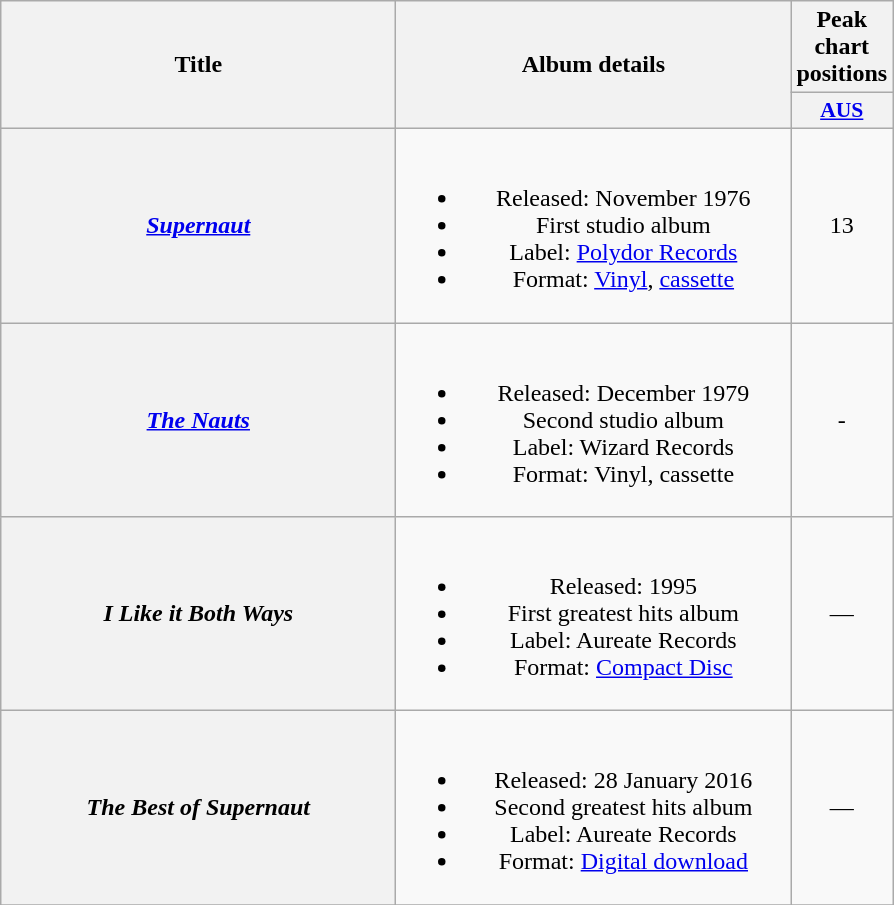<table class="wikitable plainrowheaders" style="text-align:center;" border="1">
<tr>
<th scope="col" rowspan="2" style="width:16em;">Title</th>
<th scope="col" rowspan="2" style="width:16em;">Album details</th>
<th scope="col" colspan="1">Peak chart positions</th>
</tr>
<tr>
<th scope="col" style="width:3em;font-size:90%;"><a href='#'>AUS</a></th>
</tr>
<tr>
<th scope="row"><em><a href='#'>Supernaut</a></em></th>
<td><br><ul><li>Released: November 1976</li><li>First studio album</li><li>Label: <a href='#'>Polydor Records</a></li><li>Format: <a href='#'>Vinyl</a>, <a href='#'>cassette</a></li></ul></td>
<td>13</td>
</tr>
<tr>
<th scope="row"><em><a href='#'>The Nauts</a></em></th>
<td><br><ul><li>Released: December 1979</li><li>Second studio album</li><li>Label: Wizard Records</li><li>Format: Vinyl, cassette</li></ul></td>
<td>-</td>
</tr>
<tr>
<th scope="row"><em>I Like it Both Ways</em></th>
<td><br><ul><li>Released: 1995</li><li>First greatest hits album</li><li>Label: Aureate Records</li><li>Format: <a href='#'>Compact Disc</a></li></ul></td>
<td>—</td>
</tr>
<tr>
<th scope="row"><em>The Best of Supernaut</em></th>
<td><br><ul><li>Released: 28 January 2016</li><li>Second greatest hits album</li><li>Label: Aureate Records</li><li>Format: <a href='#'>Digital download</a></li></ul></td>
<td>—</td>
</tr>
<tr>
</tr>
</table>
